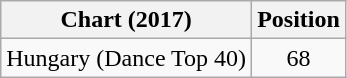<table class="wikitable">
<tr>
<th>Chart (2017)</th>
<th>Position</th>
</tr>
<tr>
<td>Hungary (Dance Top 40)</td>
<td align="center">68</td>
</tr>
</table>
